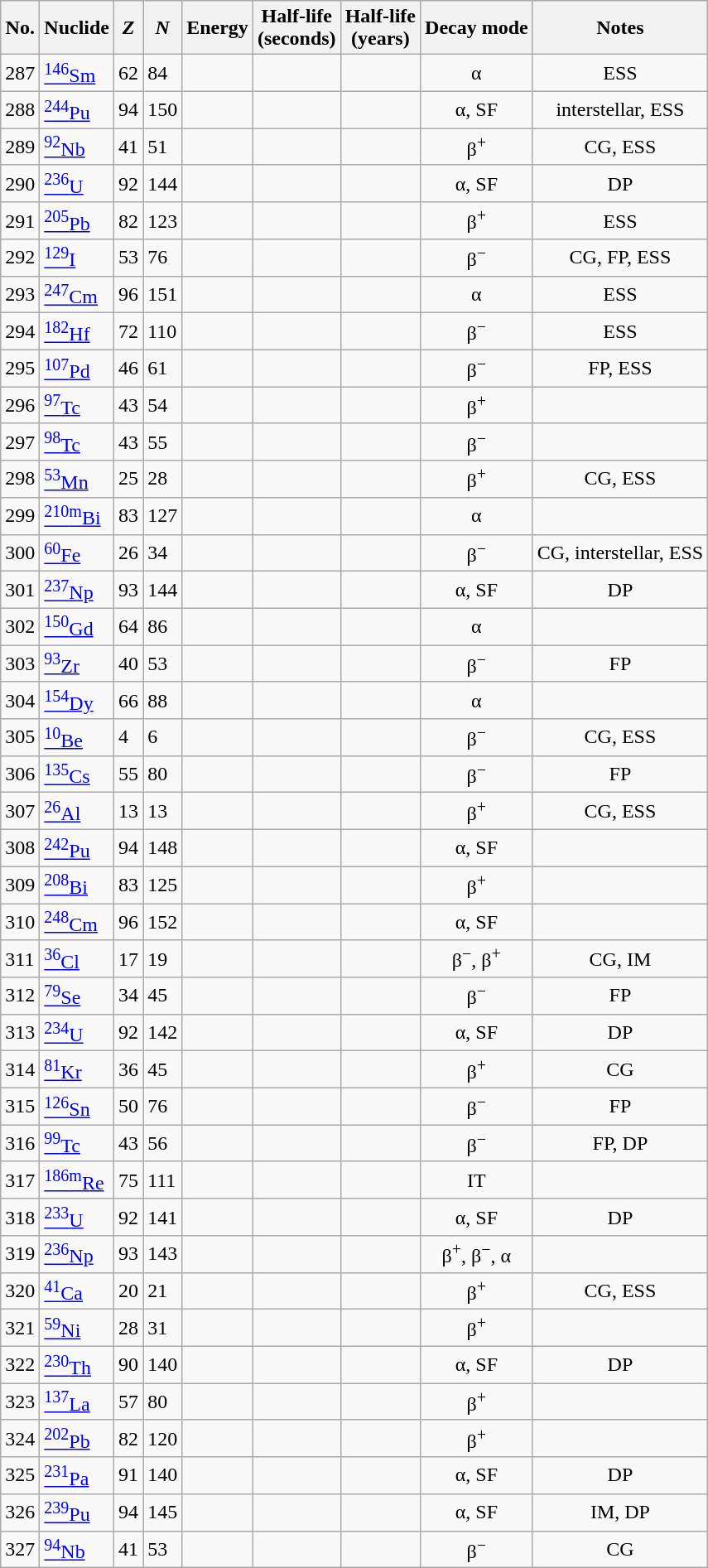<table class="wikitable sortable" data-sort-type="number">
<tr>
<th>No.</th>
<th>Nuclide</th>
<th><em>Z</em></th>
<th><em>N</em></th>
<th>Energy</th>
<th>Half-life<br>(seconds)</th>
<th>Half-life<br>(years)</th>
<th>Decay mode</th>
<th class="unsortable">Notes</th>
</tr>
<tr>
<td>287</td>
<td><a href='#'><sup>146</sup>Sm</a></td>
<td>62</td>
<td>84</td>
<td></td>
<td></td>
<td></td>
<td align=center>α</td>
<td align=center>ESS</td>
</tr>
<tr>
<td>288</td>
<td><a href='#'><sup>244</sup>Pu</a></td>
<td>94</td>
<td>150</td>
<td></td>
<td></td>
<td></td>
<td align=center>α, SF</td>
<td align=center>interstellar, ESS</td>
</tr>
<tr>
<td>289</td>
<td><a href='#'><sup>92</sup>Nb</a></td>
<td>41</td>
<td>51</td>
<td></td>
<td></td>
<td></td>
<td align=center>β<sup>+</sup></td>
<td align=center>CG, ESS</td>
</tr>
<tr>
<td>290</td>
<td><a href='#'><sup>236</sup>U</a></td>
<td>92</td>
<td>144</td>
<td></td>
<td></td>
<td></td>
<td align=center>α, SF</td>
<td align=center>DP</td>
</tr>
<tr>
<td>291</td>
<td><a href='#'><sup>205</sup>Pb</a></td>
<td>82</td>
<td>123</td>
<td></td>
<td></td>
<td></td>
<td align=center>β<sup>+</sup></td>
<td align=center>ESS</td>
</tr>
<tr>
<td>292</td>
<td><a href='#'><sup>129</sup>I</a></td>
<td>53</td>
<td>76</td>
<td></td>
<td></td>
<td></td>
<td align=center>β<sup>−</sup></td>
<td align=center>CG, FP, ESS</td>
</tr>
<tr>
<td>293</td>
<td><a href='#'><sup>247</sup>Cm</a></td>
<td>96</td>
<td>151</td>
<td></td>
<td></td>
<td></td>
<td align=center>α</td>
<td align=center>ESS</td>
</tr>
<tr>
<td>294</td>
<td><a href='#'><sup>182</sup>Hf</a></td>
<td>72</td>
<td>110</td>
<td></td>
<td></td>
<td></td>
<td align=center>β<sup>−</sup></td>
<td align=center>ESS</td>
</tr>
<tr>
<td>295</td>
<td><a href='#'><sup>107</sup>Pd</a></td>
<td>46</td>
<td>61</td>
<td></td>
<td></td>
<td></td>
<td align=center>β<sup>−</sup></td>
<td align=center>FP, ESS</td>
</tr>
<tr>
<td>296</td>
<td><a href='#'><sup>97</sup>Tc</a></td>
<td>43</td>
<td>54</td>
<td></td>
<td></td>
<td></td>
<td align=center>β<sup>+</sup></td>
<td></td>
</tr>
<tr>
<td>297</td>
<td><a href='#'><sup>98</sup>Tc</a></td>
<td>43</td>
<td>55</td>
<td></td>
<td></td>
<td></td>
<td align=center>β<sup>−</sup></td>
<td></td>
</tr>
<tr>
<td>298</td>
<td><a href='#'><sup>53</sup>Mn</a></td>
<td>25</td>
<td>28</td>
<td></td>
<td></td>
<td></td>
<td align=center>β<sup>+</sup></td>
<td align=center>CG, ESS</td>
</tr>
<tr>
<td>299</td>
<td><a href='#'><sup>210<span>m</span></sup>Bi</a></td>
<td>83</td>
<td>127</td>
<td></td>
<td></td>
<td></td>
<td align=center>α</td>
<td></td>
</tr>
<tr>
<td>300</td>
<td><a href='#'><sup>60</sup>Fe</a></td>
<td>26</td>
<td>34</td>
<td></td>
<td></td>
<td></td>
<td align=center>β<sup>−</sup></td>
<td align=center>CG, interstellar, ESS</td>
</tr>
<tr>
<td>301</td>
<td><a href='#'><sup>237</sup>Np</a></td>
<td>93</td>
<td>144</td>
<td></td>
<td></td>
<td></td>
<td align=center>α, SF</td>
<td align=center>DP</td>
</tr>
<tr>
<td>302</td>
<td><a href='#'><sup>150</sup>Gd</a></td>
<td>64</td>
<td>86</td>
<td></td>
<td></td>
<td></td>
<td align=center>α</td>
<td></td>
</tr>
<tr>
<td>303</td>
<td><a href='#'><sup>93</sup>Zr</a></td>
<td>40</td>
<td>53</td>
<td></td>
<td></td>
<td></td>
<td align=center>β<sup>−</sup></td>
<td align=center>FP</td>
</tr>
<tr>
<td>304</td>
<td><a href='#'><sup>154</sup>Dy</a></td>
<td>66</td>
<td>88</td>
<td></td>
<td></td>
<td></td>
<td align=center>α</td>
<td></td>
</tr>
<tr>
<td>305</td>
<td><a href='#'><sup>10</sup>Be</a></td>
<td>4</td>
<td>6</td>
<td></td>
<td></td>
<td></td>
<td align=center>β<sup>−</sup></td>
<td align=center>CG, ESS</td>
</tr>
<tr>
<td>306</td>
<td><a href='#'><sup>135</sup>Cs</a></td>
<td>55</td>
<td>80</td>
<td></td>
<td></td>
<td></td>
<td align=center>β<sup>−</sup></td>
<td align=center>FP</td>
</tr>
<tr>
<td>307</td>
<td><a href='#'><sup>26</sup>Al</a></td>
<td>13</td>
<td>13</td>
<td></td>
<td></td>
<td></td>
<td align=center>β<sup>+</sup></td>
<td align=center>CG, ESS</td>
</tr>
<tr>
<td>308</td>
<td><a href='#'><sup>242</sup>Pu</a></td>
<td>94</td>
<td>148</td>
<td></td>
<td></td>
<td></td>
<td align=center>α, SF</td>
<td></td>
</tr>
<tr>
<td>309</td>
<td><a href='#'><sup>208</sup>Bi</a></td>
<td>83</td>
<td>125</td>
<td></td>
<td></td>
<td></td>
<td align=center>β<sup>+</sup></td>
<td></td>
</tr>
<tr>
<td>310</td>
<td><a href='#'><sup>248</sup>Cm</a></td>
<td>96</td>
<td>152</td>
<td></td>
<td></td>
<td></td>
<td align=center>α, SF</td>
<td></td>
</tr>
<tr>
<td>311</td>
<td><a href='#'><sup>36</sup>Cl</a></td>
<td>17</td>
<td>19</td>
<td></td>
<td></td>
<td></td>
<td align=center>β<sup>−</sup>, β<sup>+</sup></td>
<td align=center>CG, IM</td>
</tr>
<tr>
<td>312</td>
<td><a href='#'><sup>79</sup>Se</a></td>
<td>34</td>
<td>45</td>
<td></td>
<td></td>
<td></td>
<td align=center>β<sup>−</sup></td>
<td align=center>FP</td>
</tr>
<tr>
<td>313</td>
<td><a href='#'><sup>234</sup>U</a></td>
<td>92</td>
<td>142</td>
<td></td>
<td></td>
<td></td>
<td align=center>α, SF</td>
<td align=center>DP</td>
</tr>
<tr>
<td>314</td>
<td><a href='#'><sup>81</sup>Kr</a></td>
<td>36</td>
<td>45</td>
<td></td>
<td></td>
<td></td>
<td align=center>β<sup>+</sup></td>
<td align=center>CG</td>
</tr>
<tr>
<td>315</td>
<td><a href='#'><sup>126</sup>Sn</a></td>
<td>50</td>
<td>76</td>
<td></td>
<td></td>
<td></td>
<td align=center>β<sup>−</sup></td>
<td align=center>FP</td>
</tr>
<tr>
<td>316</td>
<td><a href='#'><sup>99</sup>Tc</a></td>
<td>43</td>
<td>56</td>
<td></td>
<td></td>
<td></td>
<td align=center>β<sup>−</sup></td>
<td align=center>FP, DP</td>
</tr>
<tr>
<td>317</td>
<td><a href='#'><sup>186<span>m</span></sup>Re</a></td>
<td>75</td>
<td>111</td>
<td></td>
<td></td>
<td></td>
<td align=center>IT</td>
<td></td>
</tr>
<tr>
<td>318</td>
<td><a href='#'><sup>233</sup>U</a></td>
<td>92</td>
<td>141</td>
<td></td>
<td></td>
<td></td>
<td align=center>α, SF</td>
<td align=center>DP</td>
</tr>
<tr>
<td>319</td>
<td><a href='#'><sup>236</sup>Np</a></td>
<td>93</td>
<td>143</td>
<td></td>
<td></td>
<td></td>
<td align=center>β<sup>+</sup>, β<sup>−</sup>, α</td>
<td></td>
</tr>
<tr>
<td>320</td>
<td><a href='#'><sup>41</sup>Ca</a></td>
<td>20</td>
<td>21</td>
<td></td>
<td></td>
<td></td>
<td align=center>β<sup>+</sup></td>
<td align=center>CG, ESS</td>
</tr>
<tr>
<td>321</td>
<td><a href='#'><sup>59</sup>Ni</a></td>
<td>28</td>
<td>31</td>
<td></td>
<td></td>
<td></td>
<td align=center>β<sup>+</sup></td>
<td></td>
</tr>
<tr>
<td>322</td>
<td><a href='#'><sup>230</sup>Th</a></td>
<td>90</td>
<td>140</td>
<td></td>
<td></td>
<td></td>
<td align=center>α, SF</td>
<td align=center>DP</td>
</tr>
<tr>
<td>323</td>
<td><a href='#'><sup>137</sup>La</a></td>
<td>57</td>
<td>80</td>
<td></td>
<td></td>
<td></td>
<td align=center>β<sup>+</sup></td>
<td></td>
</tr>
<tr>
<td>324</td>
<td><a href='#'><sup>202</sup>Pb</a></td>
<td>82</td>
<td>120</td>
<td></td>
<td></td>
<td></td>
<td align=center>β<sup>+</sup></td>
<td></td>
</tr>
<tr>
<td>325</td>
<td><a href='#'><sup>231</sup>Pa</a></td>
<td>91</td>
<td>140</td>
<td></td>
<td></td>
<td></td>
<td align=center>α, SF</td>
<td align=center>DP</td>
</tr>
<tr>
<td>326</td>
<td><a href='#'><sup>239</sup>Pu</a></td>
<td>94</td>
<td>145</td>
<td></td>
<td></td>
<td></td>
<td align=center>α, SF</td>
<td align=center>IM, DP</td>
</tr>
<tr>
<td>327</td>
<td><a href='#'><sup>94</sup>Nb</a></td>
<td>41</td>
<td>53</td>
<td></td>
<td></td>
<td></td>
<td align=center>β<sup>−</sup></td>
<td align=center>CG</td>
</tr>
</table>
